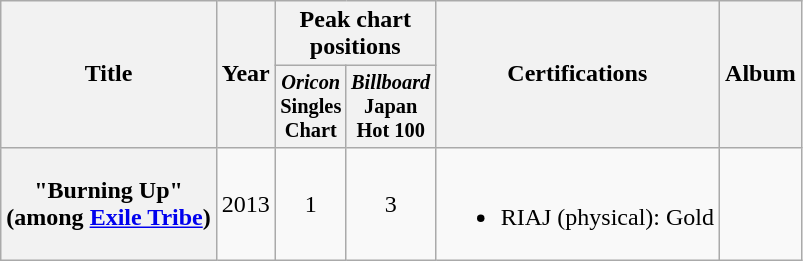<table class="wikitable plainrowheaders" style="text-align:center">
<tr>
<th scope="col" rowspan="2">Title</th>
<th scope="col" rowspan="2">Year</th>
<th scope="col" colspan="2">Peak chart positions</th>
<th scope="col" rowspan="2">Certifications</th>
<th scope="col" rowspan="2">Album</th>
</tr>
<tr>
<th scope="col" style="width:3em;font-size:85%"><em>Oricon</em> Singles Chart<br></th>
<th scope="col" style="width:3em;font-size:85%"><em>Billboard</em> Japan Hot 100<br></th>
</tr>
<tr>
<th scope="row">"Burning Up"<br><span>(among <a href='#'>Exile Tribe</a>)</span></th>
<td>2013</td>
<td>1</td>
<td>3</td>
<td><br><ul><li>RIAJ <span>(physical)</span>: Gold</li></ul></td>
<td></td>
</tr>
</table>
